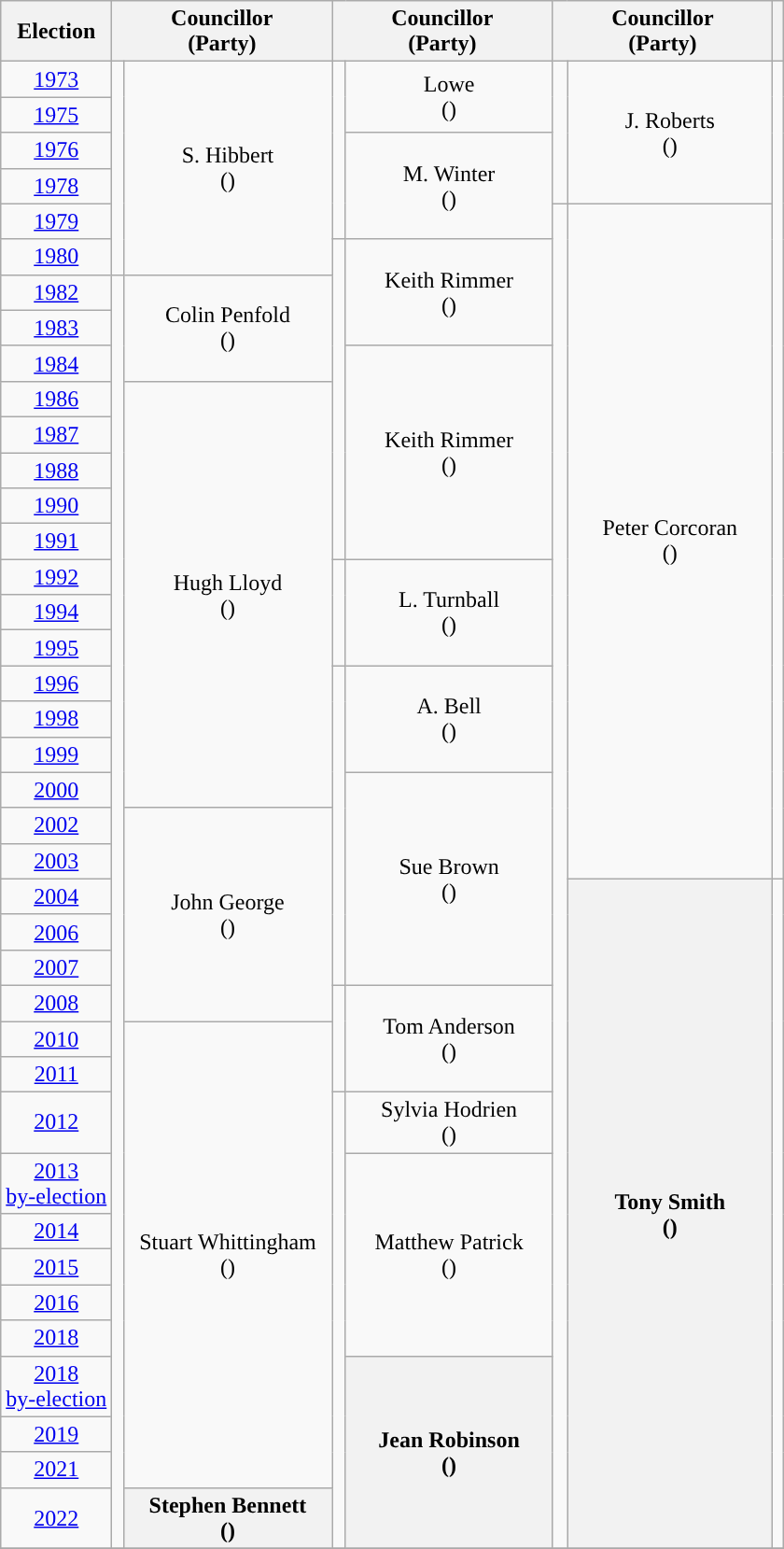<table class="wikitable" style="text-align:center">
<tr>
<th>Election</th>
<th scope="col" width="150" colspan = "2">Councillor<br> (Party)</th>
<th scope="col" width="150" colspan = "2">Councillor<br> (Party)</th>
<th scope="col" width="150" colspan = "2">Councillor<br> (Party)</th>
<th></th>
</tr>
<tr>
<td><a href='#'>1973</a></td>
<td rowspan=6 style="background-color: "></td>
<td rowspan=6>S. Hibbert<br>(<a href='#'></a>)</td>
<td rowspan=5 style="background-color: "></td>
<td rowspan=2>Lowe<br>(<a href='#'></a>)</td>
<td rowspan=4 style="background-color: "></td>
<td rowspan=4>J. Roberts<br>(<a href='#'></a>)</td>
<td rowspan=23></td>
</tr>
<tr>
<td><a href='#'>1975</a></td>
</tr>
<tr>
<td><a href='#'>1976</a></td>
<td rowspan=3>M. Winter<br>(<a href='#'></a>)</td>
</tr>
<tr>
<td><a href='#'>1978</a></td>
</tr>
<tr>
<td><a href='#'>1979</a></td>
<td rowspan=35 style="background-color: "></td>
<td rowspan=19>Peter Corcoran<br>(<a href='#'></a>)</td>
</tr>
<tr>
<td><a href='#'>1980</a></td>
<td rowspan=9 style="background-color: "></td>
<td rowspan=3>Keith Rimmer<br>(<a href='#'></a>)</td>
</tr>
<tr>
<td><a href='#'>1982</a></td>
<td rowspan=33 style="background-color: "></td>
<td rowspan=3>Colin Penfold<br>(<a href='#'></a>)</td>
</tr>
<tr>
<td><a href='#'>1983</a></td>
</tr>
<tr>
<td><a href='#'>1984</a></td>
<td rowspan=6>Keith Rimmer<br>(<a href='#'></a>)</td>
</tr>
<tr>
<td><a href='#'>1986</a></td>
<td rowspan=12>Hugh Lloyd<br>(<a href='#'></a>)</td>
</tr>
<tr>
<td><a href='#'>1987</a></td>
</tr>
<tr>
<td><a href='#'>1988</a></td>
</tr>
<tr>
<td><a href='#'>1990</a></td>
</tr>
<tr>
<td><a href='#'>1991</a></td>
</tr>
<tr>
<td><a href='#'>1992</a></td>
<td rowspan=3 style="background-color: "></td>
<td rowspan=3>L. Turnball<br>(<a href='#'></a>)</td>
</tr>
<tr>
<td><a href='#'>1994</a></td>
</tr>
<tr>
<td><a href='#'>1995</a></td>
</tr>
<tr>
<td><a href='#'>1996</a></td>
<td rowspan=9 style="background-color: "></td>
<td rowspan=3>A. Bell<br>(<a href='#'></a>)</td>
</tr>
<tr>
<td><a href='#'>1998</a></td>
</tr>
<tr>
<td><a href='#'>1999</a></td>
</tr>
<tr>
<td><a href='#'>2000</a></td>
<td rowspan=6>Sue Brown<br>(<a href='#'></a>)</td>
</tr>
<tr>
<td><a href='#'>2002</a></td>
<td rowspan=6>John George<br>(<a href='#'></a>)</td>
</tr>
<tr>
<td><a href='#'>2003</a></td>
</tr>
<tr>
<td><a href='#'>2004</a></td>
<th rowspan=16>Tony Smith<br>(<a href='#'></a>)</th>
<td rowspan=16></td>
</tr>
<tr>
<td><a href='#'>2006</a></td>
</tr>
<tr>
<td><a href='#'>2007</a></td>
</tr>
<tr>
<td><a href='#'>2008</a></td>
<td rowspan=3 style="background-color: "></td>
<td rowspan=3>Tom Anderson<br>(<a href='#'></a>)</td>
</tr>
<tr>
<td><a href='#'>2010</a></td>
<td rowspan=11>Stuart Whittingham<br>(<a href='#'></a>)</td>
</tr>
<tr>
<td><a href='#'>2011</a></td>
</tr>
<tr>
<td><a href='#'>2012</a></td>
<td rowspan=10 style="background-color: "></td>
<td>Sylvia Hodrien<br>(<a href='#'></a>)</td>
</tr>
<tr>
<td><a href='#'>2013<br>by-election</a></td>
<td rowspan=5>Matthew Patrick<br>(<a href='#'></a>)</td>
</tr>
<tr>
<td><a href='#'>2014</a></td>
</tr>
<tr>
<td><a href='#'>2015</a></td>
</tr>
<tr>
<td><a href='#'>2016</a></td>
</tr>
<tr>
<td><a href='#'>2018</a></td>
</tr>
<tr>
<td><a href='#'>2018<br>by-election</a></td>
<th rowspan=4>Jean Robinson<br>(<a href='#'></a>)</th>
</tr>
<tr>
<td><a href='#'>2019</a></td>
</tr>
<tr>
<td><a href='#'>2021</a></td>
</tr>
<tr>
<td><a href='#'>2022</a></td>
<th>Stephen Bennett<br>(<a href='#'></a>)</th>
</tr>
<tr>
</tr>
</table>
